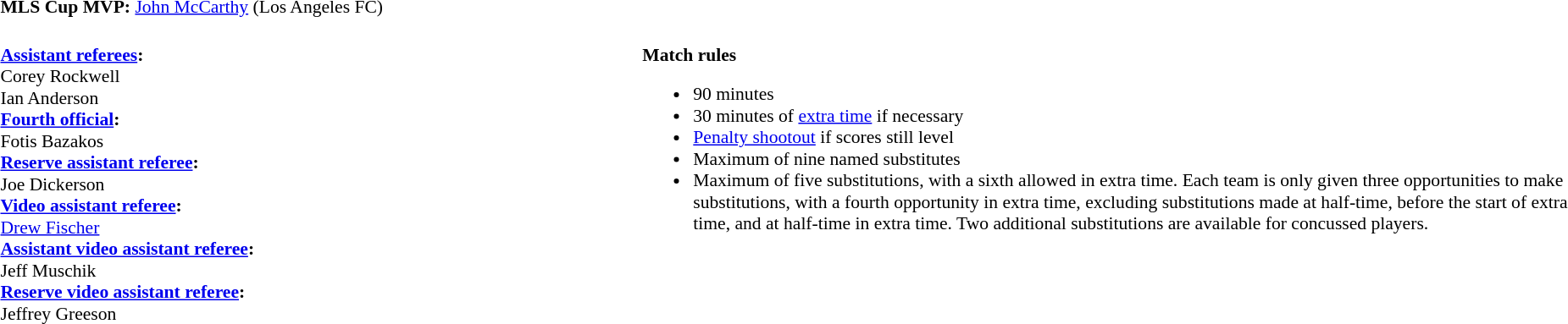<table width=100% style="font-size:90%">
<tr>
<td><br><strong>MLS Cup MVP:</strong> <a href='#'>John McCarthy</a> (Los Angeles FC)</td>
</tr>
<tr>
<td><br><strong><a href='#'>Assistant referees</a>:</strong>
<br>Corey Rockwell
<br>Ian Anderson
<br><strong><a href='#'>Fourth official</a>:</strong>
<br>Fotis Bazakos
<br><strong><a href='#'>Reserve assistant referee</a>:</strong>
<br>Joe Dickerson
<br><strong><a href='#'>Video assistant referee</a>:</strong>
<br><a href='#'>Drew Fischer</a>
<br><strong><a href='#'>Assistant video assistant referee</a>:</strong>
<br>Jeff Muschik
<br><strong><a href='#'>Reserve video assistant referee</a>:</strong>
<br>Jeffrey Greeson</td>
<td style="width:60%; vertical-align:top;"><br><strong>Match rules</strong><ul><li>90 minutes</li><li>30 minutes of <a href='#'>extra time</a> if necessary</li><li><a href='#'>Penalty shootout</a> if scores still level</li><li>Maximum of nine named substitutes</li><li>Maximum of five substitutions, with a sixth allowed in extra time. Each team is only given three opportunities to make substitutions, with a fourth opportunity in extra time, excluding substitutions made at half-time, before the start of extra time, and at half-time in extra time. Two additional substitutions are available for concussed players.</li></ul></td>
</tr>
</table>
